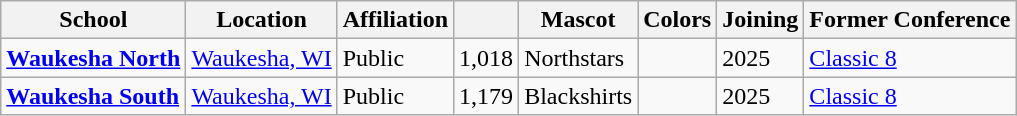<table class="wikitable sortable">
<tr>
<th>School</th>
<th>Location</th>
<th>Affiliation</th>
<th></th>
<th>Mascot</th>
<th>Colors</th>
<th>Joining</th>
<th>Former Conference</th>
</tr>
<tr>
<td><a href='#'><strong>Waukesha North</strong></a></td>
<td><a href='#'>Waukesha, WI</a></td>
<td>Public</td>
<td>1,018</td>
<td>Northstars</td>
<td> </td>
<td>2025</td>
<td><a href='#'>Classic 8</a></td>
</tr>
<tr>
<td><a href='#'><strong>Waukesha South</strong></a></td>
<td><a href='#'>Waukesha, WI</a></td>
<td>Public</td>
<td>1,179</td>
<td>Blackshirts</td>
<td> </td>
<td>2025</td>
<td><a href='#'>Classic 8</a></td>
</tr>
</table>
